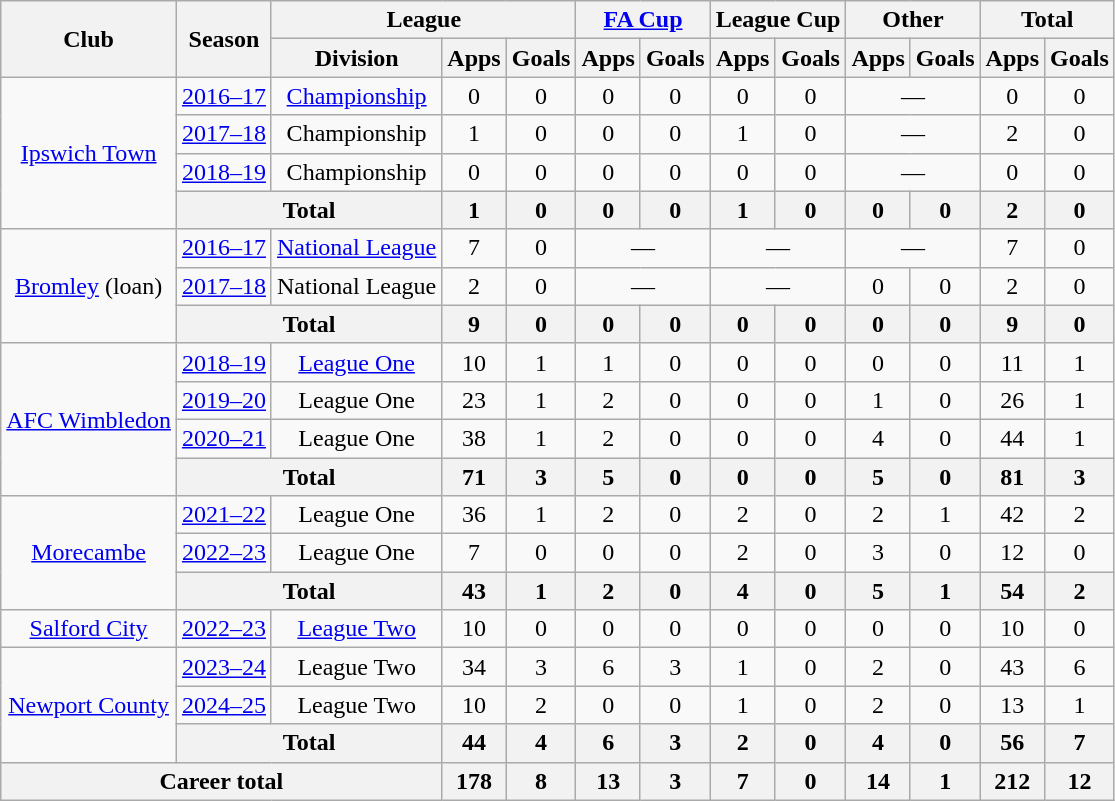<table class="wikitable" style="text-align: center;">
<tr>
<th rowspan="2">Club</th>
<th rowspan="2">Season</th>
<th colspan="3">League</th>
<th colspan="2"><a href='#'>FA Cup</a></th>
<th colspan="2">League Cup</th>
<th colspan="2">Other</th>
<th colspan="2">Total</th>
</tr>
<tr>
<th>Division</th>
<th>Apps</th>
<th>Goals</th>
<th>Apps</th>
<th>Goals</th>
<th>Apps</th>
<th>Goals</th>
<th>Apps</th>
<th>Goals</th>
<th>Apps</th>
<th>Goals</th>
</tr>
<tr>
<td rowspan="4"><a href='#'>Ipswich Town</a></td>
<td><a href='#'>2016–17</a></td>
<td><a href='#'>Championship</a></td>
<td>0</td>
<td>0</td>
<td>0</td>
<td>0</td>
<td>0</td>
<td>0</td>
<td colspan="2">—</td>
<td>0</td>
<td>0</td>
</tr>
<tr>
<td><a href='#'>2017–18</a></td>
<td>Championship</td>
<td>1</td>
<td>0</td>
<td>0</td>
<td>0</td>
<td>1</td>
<td>0</td>
<td colspan="2">—</td>
<td>2</td>
<td>0</td>
</tr>
<tr>
<td><a href='#'>2018–19</a></td>
<td>Championship</td>
<td>0</td>
<td>0</td>
<td>0</td>
<td>0</td>
<td>0</td>
<td>0</td>
<td colspan="2">—</td>
<td>0</td>
<td>0</td>
</tr>
<tr>
<th colspan="2">Total</th>
<th>1</th>
<th>0</th>
<th>0</th>
<th>0</th>
<th>1</th>
<th>0</th>
<th>0</th>
<th>0</th>
<th>2</th>
<th>0</th>
</tr>
<tr>
<td rowspan="3"><a href='#'>Bromley</a> (loan)</td>
<td><a href='#'>2016–17</a></td>
<td><a href='#'>National League</a></td>
<td>7</td>
<td>0</td>
<td colspan="2">—</td>
<td colspan="2">—</td>
<td colspan="2">—</td>
<td>7</td>
<td>0</td>
</tr>
<tr>
<td><a href='#'>2017–18</a></td>
<td>National League</td>
<td>2</td>
<td>0</td>
<td colspan="2">—</td>
<td colspan="2">—</td>
<td>0</td>
<td>0</td>
<td>2</td>
<td>0</td>
</tr>
<tr>
<th colspan="2">Total</th>
<th>9</th>
<th>0</th>
<th>0</th>
<th>0</th>
<th>0</th>
<th>0</th>
<th>0</th>
<th>0</th>
<th>9</th>
<th>0</th>
</tr>
<tr>
<td rowspan="4"><a href='#'>AFC Wimbledon</a></td>
<td><a href='#'>2018–19</a></td>
<td><a href='#'>League One</a></td>
<td>10</td>
<td>1</td>
<td>1</td>
<td>0</td>
<td>0</td>
<td>0</td>
<td>0</td>
<td>0</td>
<td>11</td>
<td>1</td>
</tr>
<tr>
<td><a href='#'>2019–20</a></td>
<td>League One</td>
<td>23</td>
<td>1</td>
<td>2</td>
<td>0</td>
<td>0</td>
<td>0</td>
<td>1</td>
<td>0</td>
<td>26</td>
<td>1</td>
</tr>
<tr>
<td><a href='#'>2020–21</a></td>
<td>League One</td>
<td>38</td>
<td>1</td>
<td>2</td>
<td>0</td>
<td>0</td>
<td>0</td>
<td>4</td>
<td>0</td>
<td>44</td>
<td>1</td>
</tr>
<tr>
<th colspan="2">Total</th>
<th>71</th>
<th>3</th>
<th>5</th>
<th>0</th>
<th>0</th>
<th>0</th>
<th>5</th>
<th>0</th>
<th>81</th>
<th>3</th>
</tr>
<tr>
<td rowspan="3"><a href='#'>Morecambe</a></td>
<td><a href='#'>2021–22</a></td>
<td>League One</td>
<td>36</td>
<td>1</td>
<td>2</td>
<td>0</td>
<td>2</td>
<td>0</td>
<td>2</td>
<td>1</td>
<td>42</td>
<td>2</td>
</tr>
<tr>
<td><a href='#'>2022–23</a></td>
<td>League One</td>
<td>7</td>
<td>0</td>
<td>0</td>
<td>0</td>
<td>2</td>
<td>0</td>
<td>3</td>
<td>0</td>
<td>12</td>
<td>0</td>
</tr>
<tr>
<th colspan="2">Total</th>
<th>43</th>
<th>1</th>
<th>2</th>
<th>0</th>
<th>4</th>
<th>0</th>
<th>5</th>
<th>1</th>
<th>54</th>
<th>2</th>
</tr>
<tr>
<td><a href='#'>Salford City</a></td>
<td><a href='#'>2022–23</a></td>
<td><a href='#'>League Two</a></td>
<td>10</td>
<td>0</td>
<td>0</td>
<td>0</td>
<td>0</td>
<td>0</td>
<td>0</td>
<td>0</td>
<td>10</td>
<td>0</td>
</tr>
<tr>
<td rowspan="3"><a href='#'>Newport County</a></td>
<td><a href='#'>2023–24</a></td>
<td>League Two</td>
<td>34</td>
<td>3</td>
<td>6</td>
<td>3</td>
<td>1</td>
<td>0</td>
<td>2</td>
<td>0</td>
<td>43</td>
<td>6</td>
</tr>
<tr>
<td><a href='#'>2024–25</a></td>
<td>League Two</td>
<td>10</td>
<td>2</td>
<td>0</td>
<td>0</td>
<td>1</td>
<td>0</td>
<td>2</td>
<td>0</td>
<td>13</td>
<td>1</td>
</tr>
<tr>
<th colspan="2">Total</th>
<th>44</th>
<th>4</th>
<th>6</th>
<th>3</th>
<th>2</th>
<th>0</th>
<th>4</th>
<th>0</th>
<th>56</th>
<th>7</th>
</tr>
<tr>
<th colspan="3">Career total</th>
<th>178</th>
<th>8</th>
<th>13</th>
<th>3</th>
<th>7</th>
<th>0</th>
<th>14</th>
<th>1</th>
<th>212</th>
<th>12</th>
</tr>
</table>
